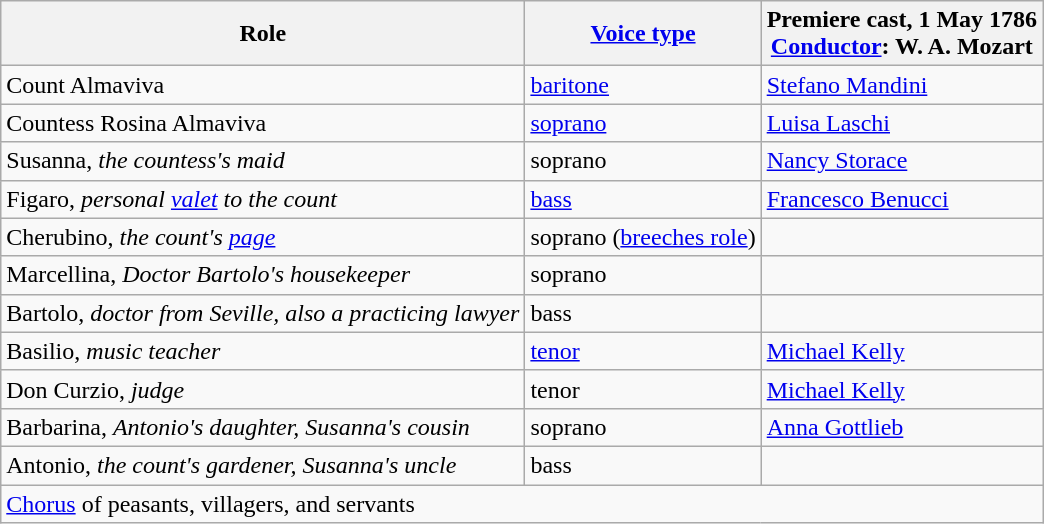<table class="wikitable">
<tr>
<th>Role</th>
<th><a href='#'>Voice type</a></th>
<th>Premiere cast, 1 May 1786<br><a href='#'>Conductor</a>: W. A. Mozart</th>
</tr>
<tr>
<td>Count Almaviva</td>
<td><a href='#'>baritone</a></td>
<td><a href='#'>Stefano Mandini</a></td>
</tr>
<tr>
<td>Countess Rosina Almaviva</td>
<td><a href='#'>soprano</a></td>
<td><a href='#'>Luisa Laschi</a></td>
</tr>
<tr>
<td>Susanna, <em>the countess's maid</em></td>
<td>soprano</td>
<td><a href='#'>Nancy Storace</a></td>
</tr>
<tr>
<td>Figaro, <em>personal <a href='#'>valet</a> to the count</em></td>
<td><a href='#'>bass</a></td>
<td><a href='#'>Francesco Benucci</a></td>
</tr>
<tr>
<td>Cherubino, <em>the count's <a href='#'>page</a></em></td>
<td>soprano (<a href='#'>breeches role</a>)</td>
<td></td>
</tr>
<tr>
<td>Marcellina, <em>Doctor Bartolo's housekeeper</em></td>
<td>soprano</td>
<td></td>
</tr>
<tr>
<td>Bartolo, <em>doctor from Seville, also a practicing lawyer</em></td>
<td>bass</td>
<td></td>
</tr>
<tr>
<td>Basilio, <em>music teacher</em></td>
<td><a href='#'>tenor</a></td>
<td><a href='#'>Michael Kelly</a></td>
</tr>
<tr>
<td>Don Curzio, <em>judge</em></td>
<td>tenor</td>
<td><a href='#'>Michael Kelly</a></td>
</tr>
<tr>
<td>Barbarina, <em>Antonio's daughter, Susanna's cousin</em></td>
<td>soprano</td>
<td><a href='#'>Anna Gottlieb</a></td>
</tr>
<tr>
<td>Antonio, <em>the count's gardener, Susanna's uncle</em></td>
<td>bass</td>
<td></td>
</tr>
<tr>
<td colspan="3"><a href='#'>Chorus</a> of peasants, villagers, and servants</td>
</tr>
</table>
